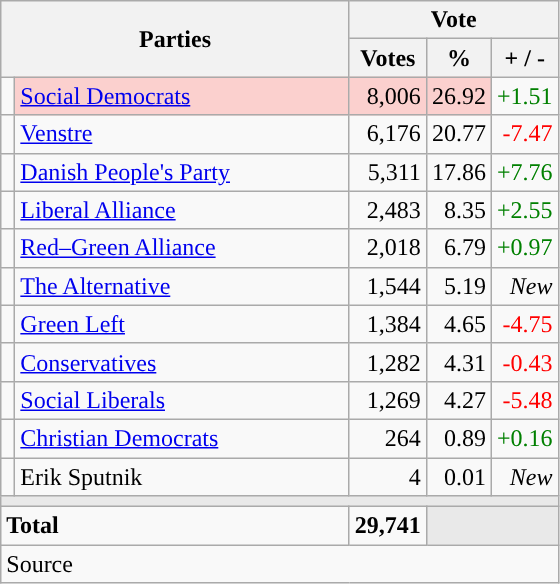<table class="wikitable" style="text-align:right;">
<tr>
<th style="text-align:centre;" rowspan="2" colspan="2" width="225">Parties</th>
<th colspan="3">Vote</th>
</tr>
<tr>
<th width="15">Votes</th>
<th width="15">%</th>
<th width="15">+ / -</th>
</tr>
<tr>
<td width="2" style="color:inherit;background:"></td>
<td bgcolor=#fbd0ce  align="left"><a href='#'>Social Democrats</a></td>
<td bgcolor=#fbd0ce>8,006</td>
<td bgcolor=#fbd0ce>26.92</td>
<td style=color:green;>+1.51</td>
</tr>
<tr>
<td width="2" style="color:inherit;background:"></td>
<td align="left"><a href='#'>Venstre</a></td>
<td>6,176</td>
<td>20.77</td>
<td style=color:red;>-7.47</td>
</tr>
<tr>
<td width="2" style="color:inherit;background:"></td>
<td align="left"><a href='#'>Danish People's Party</a></td>
<td>5,311</td>
<td>17.86</td>
<td style=color:green;>+7.76</td>
</tr>
<tr>
<td width="2" style="color:inherit;background:"></td>
<td align="left"><a href='#'>Liberal Alliance</a></td>
<td>2,483</td>
<td>8.35</td>
<td style=color:green;>+2.55</td>
</tr>
<tr>
<td width="2" style="color:inherit;background:"></td>
<td align="left"><a href='#'>Red–Green Alliance</a></td>
<td>2,018</td>
<td>6.79</td>
<td style=color:green;>+0.97</td>
</tr>
<tr>
<td width="2" style="color:inherit;background:"></td>
<td align="left"><a href='#'>The Alternative</a></td>
<td>1,544</td>
<td>5.19</td>
<td><em>New</em></td>
</tr>
<tr>
<td width="2" style="color:inherit;background:"></td>
<td align="left"><a href='#'>Green Left</a></td>
<td>1,384</td>
<td>4.65</td>
<td style=color:red;>-4.75</td>
</tr>
<tr>
<td width="2" style="color:inherit;background:"></td>
<td align="left"><a href='#'>Conservatives</a></td>
<td>1,282</td>
<td>4.31</td>
<td style=color:red;>-0.43</td>
</tr>
<tr>
<td width="2" style="color:inherit;background:"></td>
<td align="left"><a href='#'>Social Liberals</a></td>
<td>1,269</td>
<td>4.27</td>
<td style=color:red;>-5.48</td>
</tr>
<tr>
<td width="2" style="color:inherit;background:"></td>
<td align="left"><a href='#'>Christian Democrats</a></td>
<td>264</td>
<td>0.89</td>
<td style=color:green;>+0.16</td>
</tr>
<tr>
<td width="2" style="color:inherit;background:"></td>
<td align="left">Erik Sputnik</td>
<td>4</td>
<td>0.01</td>
<td><em>New</em></td>
</tr>
<tr>
<td colspan="7" bgcolor="#E9E9E9"></td>
</tr>
<tr>
<td align="left" colspan="2"><strong>Total</strong></td>
<td><strong>29,741</strong></td>
<td bgcolor="#E9E9E9" colspan="2"></td>
</tr>
<tr>
<td align="left" colspan="6">Source</td>
</tr>
</table>
